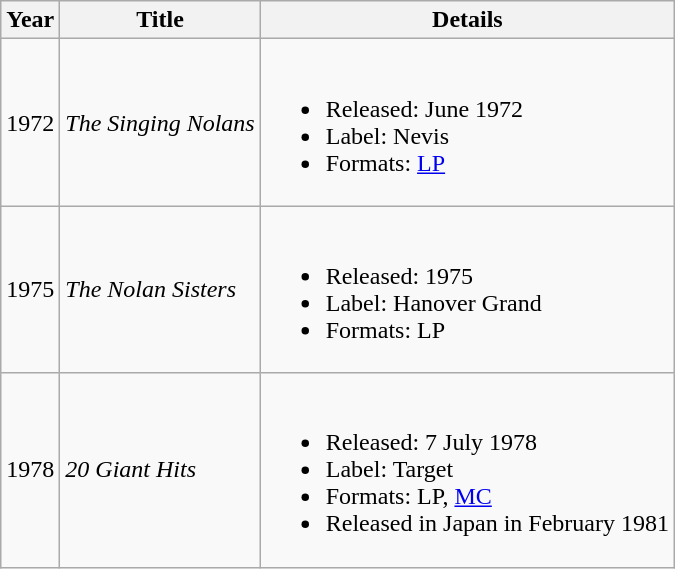<table class="wikitable">
<tr>
<th>Year</th>
<th>Title</th>
<th>Details</th>
</tr>
<tr>
<td>1972</td>
<td><em>The Singing Nolans</em></td>
<td><br><ul><li>Released: June 1972</li><li>Label: Nevis</li><li>Formats: <a href='#'>LP</a></li></ul></td>
</tr>
<tr>
<td>1975</td>
<td><em>The Nolan Sisters</em></td>
<td><br><ul><li>Released: 1975</li><li>Label: Hanover Grand</li><li>Formats: LP</li></ul></td>
</tr>
<tr>
<td>1978</td>
<td><em>20 Giant Hits</em></td>
<td><br><ul><li>Released: 7 July 1978</li><li>Label: Target</li><li>Formats: LP, <a href='#'>MC</a></li><li>Released in Japan in February 1981</li></ul></td>
</tr>
</table>
